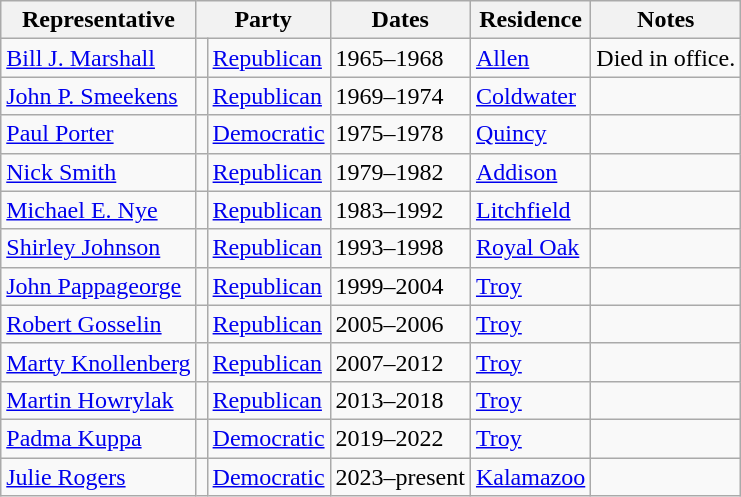<table class=wikitable>
<tr valign=bottom>
<th>Representative</th>
<th colspan="2">Party</th>
<th>Dates</th>
<th>Residence</th>
<th>Notes</th>
</tr>
<tr>
<td><a href='#'>Bill J. Marshall</a></td>
<td bgcolor=></td>
<td><a href='#'>Republican</a></td>
<td>1965–1968</td>
<td><a href='#'>Allen</a></td>
<td>Died in office.</td>
</tr>
<tr>
<td><a href='#'>John P. Smeekens</a></td>
<td bgcolor=></td>
<td><a href='#'>Republican</a></td>
<td>1969–1974</td>
<td><a href='#'>Coldwater</a></td>
<td></td>
</tr>
<tr>
<td><a href='#'>Paul Porter</a></td>
<td bgcolor=></td>
<td><a href='#'>Democratic</a></td>
<td>1975–1978</td>
<td><a href='#'>Quincy</a></td>
<td></td>
</tr>
<tr>
<td><a href='#'>Nick Smith</a></td>
<td bgcolor=></td>
<td><a href='#'>Republican</a></td>
<td>1979–1982</td>
<td><a href='#'>Addison</a></td>
<td></td>
</tr>
<tr>
<td><a href='#'>Michael E. Nye</a></td>
<td bgcolor=></td>
<td><a href='#'>Republican</a></td>
<td>1983–1992</td>
<td><a href='#'>Litchfield</a></td>
<td></td>
</tr>
<tr>
<td><a href='#'>Shirley Johnson</a></td>
<td bgcolor=></td>
<td><a href='#'>Republican</a></td>
<td>1993–1998</td>
<td><a href='#'>Royal Oak</a></td>
<td></td>
</tr>
<tr>
<td><a href='#'>John Pappageorge</a></td>
<td bgcolor=></td>
<td><a href='#'>Republican</a></td>
<td>1999–2004</td>
<td><a href='#'>Troy</a></td>
<td></td>
</tr>
<tr>
<td><a href='#'>Robert Gosselin</a></td>
<td bgcolor=></td>
<td><a href='#'>Republican</a></td>
<td>2005–2006</td>
<td><a href='#'>Troy</a></td>
<td></td>
</tr>
<tr>
<td><a href='#'>Marty Knollenberg</a></td>
<td bgcolor=></td>
<td><a href='#'>Republican</a></td>
<td>2007–2012</td>
<td><a href='#'>Troy</a></td>
<td></td>
</tr>
<tr>
<td><a href='#'>Martin Howrylak</a></td>
<td bgcolor=></td>
<td><a href='#'>Republican</a></td>
<td>2013–2018</td>
<td><a href='#'>Troy</a></td>
<td></td>
</tr>
<tr>
<td><a href='#'>Padma Kuppa</a></td>
<td bgcolor=></td>
<td><a href='#'>Democratic</a></td>
<td>2019–2022</td>
<td><a href='#'>Troy</a></td>
<td></td>
</tr>
<tr>
<td><a href='#'>Julie Rogers</a></td>
<td bgcolor=></td>
<td><a href='#'>Democratic</a></td>
<td>2023–present</td>
<td><a href='#'>Kalamazoo</a></td>
<td></td>
</tr>
</table>
